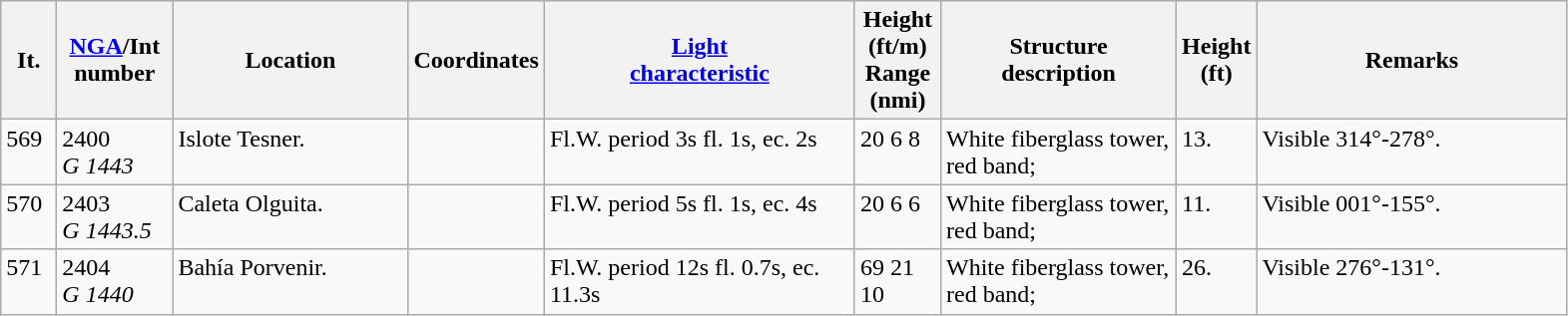<table class="wikitable">
<tr>
<th width="30">It.</th>
<th width="70"><a href='#'>NGA</a>/Int<br>number</th>
<th width="150">Location</th>
<th width="80">Coordinates</th>
<th width="200"><a href='#'>Light<br>characteristic</a></th>
<th width="50">Height (ft/m)<br>Range (nmi)</th>
<th width="150">Structure<br>description</th>
<th width="30">Height (ft)</th>
<th width="200">Remarks</th>
</tr>
<tr valign="top">
<td>569</td>
<td>2400<br><em>G 1443</em></td>
<td>Islote Tesner.</td>
<td></td>
<td>Fl.W. period 3s fl. 1s, ec. 2s</td>
<td>20 6 8</td>
<td>White fiberglass tower, red band;</td>
<td>13.</td>
<td>Visible 314°-278°.</td>
</tr>
<tr valign="top">
<td>570</td>
<td>2403<br><em>G 1443.5</em></td>
<td>Caleta Olguita.</td>
<td></td>
<td>Fl.W. period 5s fl. 1s, ec. 4s</td>
<td>20 6 6</td>
<td>White fiberglass tower, red band;</td>
<td>11.</td>
<td>Visible 001°-155°.</td>
</tr>
<tr valign="top">
<td>571</td>
<td>2404<br><em>G 1440</em></td>
<td>Bahía Porvenir.</td>
<td></td>
<td>Fl.W. period 12s fl. 0.7s, ec. 11.3s</td>
<td>69 21 10</td>
<td>White fiberglass tower, red band;</td>
<td>26.</td>
<td>Visible 276°-131°.</td>
</tr>
</table>
